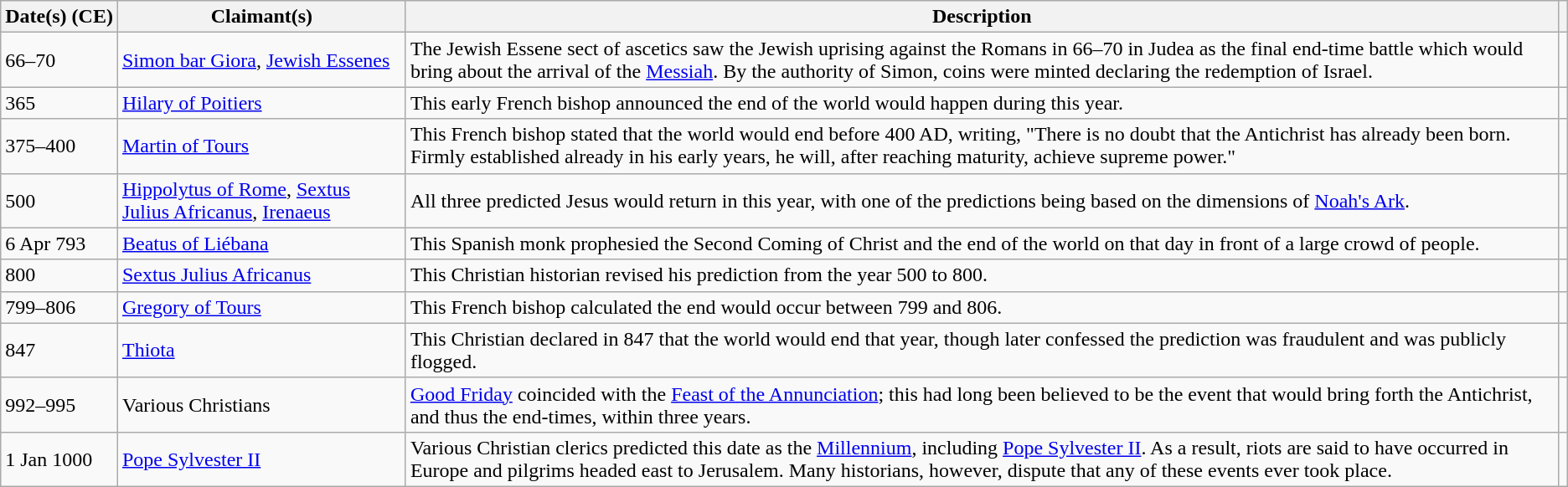<table class="wikitable">
<tr>
<th>Date(s) (CE)</th>
<th>Claimant(s)</th>
<th>Description</th>
<th></th>
</tr>
<tr>
<td>66–70</td>
<td><a href='#'>Simon bar Giora</a>, <a href='#'>Jewish Essenes</a></td>
<td>The Jewish Essene sect of ascetics saw the Jewish uprising against the Romans in 66–70 in Judea as the final end-time battle which would bring about the arrival of the <a href='#'>Messiah</a>. By the authority of Simon, coins were minted declaring the redemption of Israel.</td>
<td align=center><br></td>
</tr>
<tr>
<td>365</td>
<td><a href='#'>Hilary of Poitiers</a></td>
<td>This early French bishop announced the end of the world would happen during this year.</td>
<td align=center></td>
</tr>
<tr>
<td>375–400</td>
<td><a href='#'>Martin of Tours</a></td>
<td>This French bishop stated that the world would end before 400 AD, writing, "There is no doubt that the Antichrist has already been born. Firmly established already in his early years, he will, after reaching maturity, achieve supreme power."</td>
<td align=center><br></td>
</tr>
<tr>
<td>500</td>
<td><a href='#'>Hippolytus of Rome</a>, <a href='#'>Sextus Julius Africanus</a>, <a href='#'>Irenaeus</a></td>
<td>All three predicted Jesus would return in this year, with one of the predictions being based on the dimensions of <a href='#'>Noah's Ark</a>.</td>
<td align=center><br></td>
</tr>
<tr>
<td>6 Apr 793</td>
<td><a href='#'>Beatus of Liébana</a></td>
<td>This Spanish monk prophesied the Second Coming of Christ and the end of the world on that day in front of a large crowd of people.</td>
<td align=center></td>
</tr>
<tr>
<td>800</td>
<td><a href='#'>Sextus Julius Africanus</a></td>
<td>This Christian historian revised his prediction from the year 500 to 800.</td>
<td align=center></td>
</tr>
<tr>
<td>799–806</td>
<td><a href='#'>Gregory of Tours</a></td>
<td>This French bishop calculated the end would occur between 799 and 806.</td>
<td align=center></td>
</tr>
<tr>
<td>847</td>
<td><a href='#'>Thiota</a></td>
<td>This Christian declared in 847 that the world would end that year, though later confessed the prediction was fraudulent and was publicly flogged.</td>
<td align=center><br></td>
</tr>
<tr>
<td>992–995</td>
<td>Various Christians</td>
<td><a href='#'>Good Friday</a> coincided with the <a href='#'>Feast of the Annunciation</a>; this had long been believed to be the event that would bring forth the Antichrist, and thus the end-times, within three years.</td>
<td align=center></td>
</tr>
<tr>
<td>1 Jan 1000</td>
<td><a href='#'>Pope Sylvester II</a></td>
<td>Various Christian clerics predicted this date as the <a href='#'>Millennium</a>, including <a href='#'>Pope Sylvester II</a>. As a result, riots are said to have occurred in Europe and pilgrims headed east to Jerusalem. Many historians, however, dispute that any of these events ever took place.</td>
<td align=center><br><br></td>
</tr>
</table>
